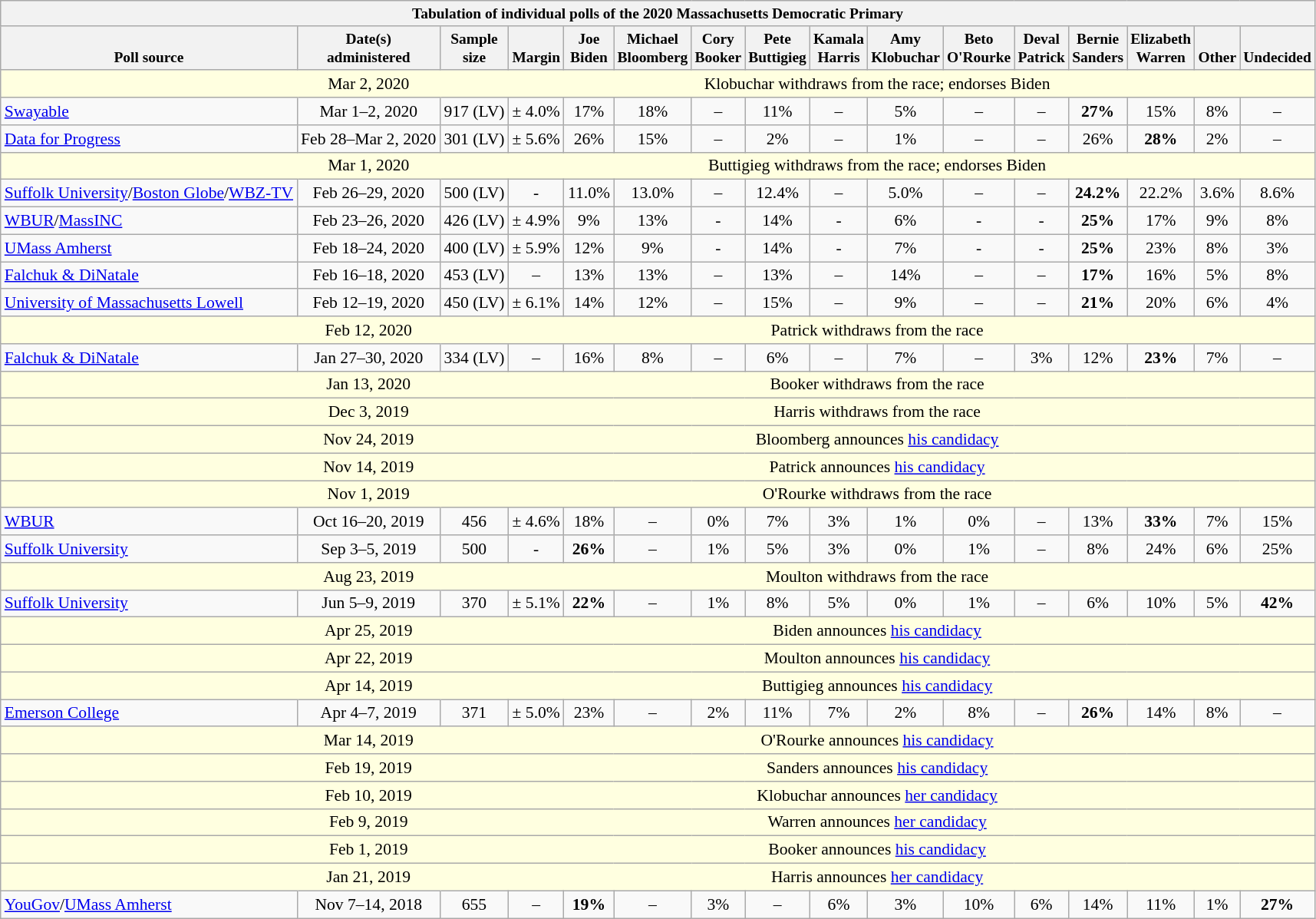<table class="wikitable mw-collapsed mw-collapsible" style="font-size:90%;text-align:center;">
<tr style="vertical-align:bottom; font-size:90%;">
<th colspan="17">Tabulation of individual polls of the 2020 Massachusetts Democratic Primary</th>
</tr>
<tr valign=bottom style="font-size:90%;">
<th>Poll source</th>
<th>Date(s)<br>administered</th>
<th>Sample<br>size</th>
<th>Margin<br></th>
<th>Joe<br>Biden</th>
<th>Michael<br>Bloomberg</th>
<th>Cory<br>Booker</th>
<th>Pete<br>Buttigieg</th>
<th>Kamala<br>Harris</th>
<th>Amy<br>Klobuchar</th>
<th>Beto<br>O'Rourke</th>
<th>Deval<br>Patrick</th>
<th>Bernie<br>Sanders</th>
<th>Elizabeth<br>Warren</th>
<th>Other</th>
<th>Undecided</th>
</tr>
<tr style="background:lightyellow;">
<td style="border-right-style:hidden;"></td>
<td style="border-right-style:hidden;">Mar 2, 2020</td>
<td colspan="14">Klobuchar withdraws from the race; endorses Biden</td>
</tr>
<tr>
<td style="text-align:left;"><a href='#'>Swayable</a></td>
<td>Mar 1–2, 2020</td>
<td>917 (LV)</td>
<td>± 4.0%</td>
<td>17%</td>
<td>18%</td>
<td>–</td>
<td>11%</td>
<td>–</td>
<td>5%</td>
<td>–</td>
<td>–</td>
<td><strong>27%</strong></td>
<td>15%</td>
<td>8%</td>
<td>–</td>
</tr>
<tr>
<td style="text-align:left;"><a href='#'>Data for Progress</a></td>
<td>Feb 28–Mar 2, 2020</td>
<td>301 (LV)</td>
<td>± 5.6%</td>
<td>26%</td>
<td>15%</td>
<td>–</td>
<td>2%</td>
<td>–</td>
<td>1%</td>
<td>–</td>
<td>–</td>
<td>26%</td>
<td><strong>28%</strong></td>
<td>2%</td>
<td>–</td>
</tr>
<tr style="background:lightyellow;">
<td style="border-right-style:hidden;"></td>
<td style="border-right-style:hidden;">Mar 1, 2020</td>
<td colspan="14">Buttigieg withdraws from the race; endorses Biden</td>
</tr>
<tr>
<td style="text-align:left;"><a href='#'>Suffolk University</a>/<a href='#'>Boston Globe</a>/<a href='#'>WBZ-TV</a></td>
<td>Feb 26–29, 2020</td>
<td>500 (LV)</td>
<td>-</td>
<td>11.0%</td>
<td>13.0%</td>
<td>–</td>
<td>12.4%</td>
<td>–</td>
<td>5.0%</td>
<td>–</td>
<td>–</td>
<td><strong>24.2%</strong></td>
<td>22.2%</td>
<td>3.6%</td>
<td>8.6%</td>
</tr>
<tr>
<td style="text-align:left;"><a href='#'>WBUR</a>/<a href='#'>MassINC</a></td>
<td>Feb 23–26, 2020</td>
<td>426 (LV)</td>
<td>± 4.9%</td>
<td>9%</td>
<td>13%</td>
<td>-</td>
<td>14%</td>
<td>-</td>
<td>6%</td>
<td>-</td>
<td>-</td>
<td><strong>25%</strong></td>
<td>17%</td>
<td>9%</td>
<td>8%</td>
</tr>
<tr>
<td style="text-align:left;"><a href='#'>UMass Amherst</a></td>
<td>Feb 18–24, 2020</td>
<td>400 (LV)</td>
<td>± 5.9%</td>
<td>12%</td>
<td>9%</td>
<td>-</td>
<td>14%</td>
<td>-</td>
<td>7%</td>
<td>-</td>
<td>-</td>
<td><strong>25%</strong></td>
<td>23%</td>
<td>8%</td>
<td>3%</td>
</tr>
<tr>
<td style="text-align:left;"><a href='#'>Falchuk & DiNatale</a></td>
<td>Feb 16–18, 2020</td>
<td>453 (LV)</td>
<td>–</td>
<td>13%</td>
<td>13%</td>
<td>–</td>
<td>13%</td>
<td>–</td>
<td>14%</td>
<td>–</td>
<td>–</td>
<td><strong>17%</strong></td>
<td>16%</td>
<td>5%</td>
<td>8%</td>
</tr>
<tr>
<td style="text-align:left;"><a href='#'>University of Massachusetts Lowell</a></td>
<td>Feb 12–19, 2020</td>
<td>450 (LV)</td>
<td>± 6.1%</td>
<td>14%</td>
<td>12%</td>
<td>–</td>
<td>15%</td>
<td>–</td>
<td>9%</td>
<td>–</td>
<td>–</td>
<td><strong>21%</strong></td>
<td>20%</td>
<td>6%</td>
<td>4%</td>
</tr>
<tr style="background:lightyellow;">
<td style="border-right-style:hidden;"></td>
<td style="border-right-style:hidden;">Feb 12, 2020</td>
<td colspan="14">Patrick withdraws from the race</td>
</tr>
<tr>
<td style="text-align:left;"><a href='#'>Falchuk & DiNatale</a></td>
<td>Jan 27–30, 2020</td>
<td>334 (LV)</td>
<td>–</td>
<td>16%</td>
<td>8%</td>
<td>–</td>
<td>6%</td>
<td>–</td>
<td>7%</td>
<td>–</td>
<td>3%</td>
<td>12%</td>
<td><strong>23%</strong></td>
<td>7%</td>
<td>–</td>
</tr>
<tr style="background:lightyellow;">
<td style="border-right-style:hidden;"></td>
<td style="border-right-style:hidden;">Jan 13, 2020</td>
<td colspan="14">Booker withdraws from the race</td>
</tr>
<tr style="background:lightyellow;">
<td style="border-right-style:hidden;"></td>
<td style="border-right-style:hidden;">Dec 3, 2019</td>
<td colspan="14">Harris withdraws from the race</td>
</tr>
<tr style="background:lightyellow;">
<td style="border-right-style:hidden;"></td>
<td style="border-right-style:hidden;">Nov 24, 2019</td>
<td colspan="14">Bloomberg announces <a href='#'>his candidacy</a></td>
</tr>
<tr style="background:lightyellow;">
<td style="border-right-style:hidden;"></td>
<td style="border-right-style:hidden;">Nov 14, 2019</td>
<td colspan="14">Patrick announces <a href='#'>his candidacy</a></td>
</tr>
<tr style="background:lightyellow;">
<td style="border-right-style:hidden;"></td>
<td style="border-right-style:hidden;">Nov 1, 2019</td>
<td colspan=14>O'Rourke withdraws from the race</td>
</tr>
<tr>
<td style="text-align:left;"><a href='#'>WBUR</a></td>
<td>Oct 16–20, 2019</td>
<td>456</td>
<td>± 4.6%</td>
<td>18%</td>
<td>–</td>
<td>0%</td>
<td>7%</td>
<td>3%</td>
<td>1%</td>
<td>0%</td>
<td>–</td>
<td>13%</td>
<td><strong>33%</strong></td>
<td>7%</td>
<td>15%</td>
</tr>
<tr>
<td style="text-align:left;"><a href='#'>Suffolk University</a></td>
<td>Sep 3–5, 2019</td>
<td>500</td>
<td>-</td>
<td><strong>26%</strong></td>
<td>–</td>
<td>1%</td>
<td>5%</td>
<td>3%</td>
<td>0%</td>
<td>1%</td>
<td>–</td>
<td>8%</td>
<td>24%</td>
<td>6%</td>
<td>25%</td>
</tr>
<tr style="background:lightyellow;">
<td style="border-right-style:hidden;"></td>
<td style="border-right-style:hidden;">Aug 23, 2019</td>
<td colspan=14>Moulton withdraws from the race</td>
</tr>
<tr>
<td style="text-align:left;"><a href='#'>Suffolk University</a></td>
<td>Jun 5–9, 2019</td>
<td>370</td>
<td>± 5.1%</td>
<td><strong>22%</strong></td>
<td>–</td>
<td>1%</td>
<td>8%</td>
<td>5%</td>
<td>0%</td>
<td>1%</td>
<td>–</td>
<td>6%</td>
<td>10%</td>
<td>5%</td>
<td><strong>42%</strong></td>
</tr>
<tr style="background:lightyellow;">
<td style="border-right-style:hidden;"></td>
<td style="border-right-style:hidden;">Apr 25, 2019</td>
<td colspan="14">Biden announces <a href='#'>his candidacy</a></td>
</tr>
<tr style="background:lightyellow;">
<td style="border-right-style:hidden;"></td>
<td style="border-right-style:hidden;">Apr 22, 2019</td>
<td colspan="14">Moulton announces <a href='#'>his candidacy</a></td>
</tr>
<tr style="background:lightyellow;">
<td style="border-right-style:hidden;"></td>
<td style="border-right-style:hidden;">Apr 14, 2019</td>
<td colspan="14">Buttigieg announces <a href='#'>his candidacy</a></td>
</tr>
<tr>
<td style="text-align:left;"><a href='#'>Emerson College</a></td>
<td>Apr 4–7, 2019</td>
<td>371</td>
<td>± 5.0%</td>
<td>23%</td>
<td>–</td>
<td>2%</td>
<td>11%</td>
<td>7%</td>
<td>2%</td>
<td>8%</td>
<td>–</td>
<td><strong>26%</strong></td>
<td>14%</td>
<td>8%</td>
<td>–</td>
</tr>
<tr style="background:lightyellow;">
<td style="border-right-style:hidden;"></td>
<td style="border-right-style:hidden;">Mar 14, 2019</td>
<td colspan="14">O'Rourke announces <a href='#'>his candidacy</a></td>
</tr>
<tr style="background:lightyellow;">
<td style="border-right-style:hidden;"></td>
<td style="border-right-style:hidden;">Feb 19, 2019</td>
<td colspan="14">Sanders announces <a href='#'>his candidacy</a></td>
</tr>
<tr style="background:lightyellow;">
<td style="border-right-style:hidden;"></td>
<td style="border-right-style:hidden;">Feb 10, 2019</td>
<td colspan="14">Klobuchar announces <a href='#'>her candidacy</a></td>
</tr>
<tr style="background:lightyellow;">
<td style="border-right-style:hidden;"></td>
<td style="border-right-style:hidden;">Feb 9, 2019</td>
<td colspan="14">Warren announces <a href='#'>her candidacy</a></td>
</tr>
<tr style="background:lightyellow;">
<td style="border-right-style:hidden;"></td>
<td style="border-right-style:hidden;">Feb 1, 2019</td>
<td colspan="14">Booker announces <a href='#'>his candidacy</a></td>
</tr>
<tr style="background:lightyellow;">
<td style="border-right-style:hidden;"></td>
<td style="border-right-style:hidden;">Jan 21, 2019</td>
<td colspan="14">Harris announces <a href='#'>her candidacy</a></td>
</tr>
<tr>
<td style="text-align:left;"><a href='#'>YouGov</a>/<a href='#'>UMass Amherst</a></td>
<td>Nov 7–14, 2018</td>
<td>655</td>
<td>–</td>
<td><strong>19%</strong></td>
<td>–</td>
<td>3%</td>
<td>–</td>
<td>6%</td>
<td>3%</td>
<td>10%</td>
<td>6%</td>
<td>14%</td>
<td>11%</td>
<td>1%</td>
<td><strong>27%</strong></td>
</tr>
</table>
